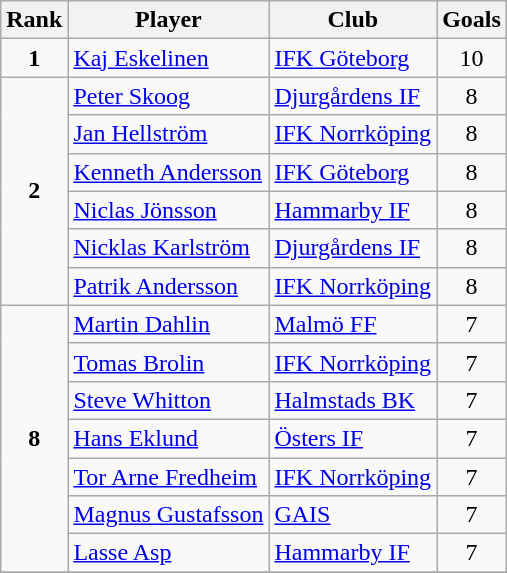<table class="wikitable" style="text-align:center">
<tr>
<th>Rank</th>
<th>Player</th>
<th>Club</th>
<th>Goals</th>
</tr>
<tr>
<td rowspan="1"><strong>1</strong></td>
<td align="left"> <a href='#'>Kaj Eskelinen</a></td>
<td align="left"><a href='#'>IFK Göteborg</a></td>
<td>10</td>
</tr>
<tr>
<td rowspan="6"><strong>2</strong></td>
<td align="left"> <a href='#'>Peter Skoog</a></td>
<td align="left"><a href='#'>Djurgårdens IF</a></td>
<td>8</td>
</tr>
<tr>
<td align="left"> <a href='#'>Jan Hellström</a></td>
<td align="left"><a href='#'>IFK Norrköping</a></td>
<td>8</td>
</tr>
<tr>
<td align="left"> <a href='#'>Kenneth Andersson</a></td>
<td align="left"><a href='#'>IFK Göteborg</a></td>
<td>8</td>
</tr>
<tr>
<td align="left"> <a href='#'>Niclas Jönsson</a></td>
<td align="left"><a href='#'>Hammarby IF</a></td>
<td>8</td>
</tr>
<tr>
<td align="left"> <a href='#'>Nicklas Karlström</a></td>
<td align="left"><a href='#'>Djurgårdens IF</a></td>
<td>8</td>
</tr>
<tr>
<td align="left"> <a href='#'>Patrik Andersson</a></td>
<td align="left"><a href='#'>IFK Norrköping</a></td>
<td>8</td>
</tr>
<tr>
<td rowspan="7"><strong>8</strong></td>
<td align="left"> <a href='#'>Martin Dahlin</a></td>
<td align="left"><a href='#'>Malmö FF</a></td>
<td>7</td>
</tr>
<tr>
<td align="left"> <a href='#'>Tomas Brolin</a></td>
<td align="left"><a href='#'>IFK Norrköping</a></td>
<td>7</td>
</tr>
<tr>
<td align="left"> <a href='#'>Steve Whitton</a></td>
<td align="left"><a href='#'>Halmstads BK</a></td>
<td>7</td>
</tr>
<tr>
<td align="left"> <a href='#'>Hans Eklund</a></td>
<td align="left"><a href='#'>Östers IF</a></td>
<td>7</td>
</tr>
<tr>
<td align="left"> <a href='#'>Tor Arne Fredheim</a></td>
<td align="left"><a href='#'>IFK Norrköping</a></td>
<td>7</td>
</tr>
<tr>
<td align="left"> <a href='#'>Magnus Gustafsson</a></td>
<td align="left"><a href='#'>GAIS</a></td>
<td>7</td>
</tr>
<tr>
<td align="left"> <a href='#'>Lasse Asp</a></td>
<td align="left"><a href='#'>Hammarby IF</a></td>
<td>7</td>
</tr>
<tr>
</tr>
</table>
